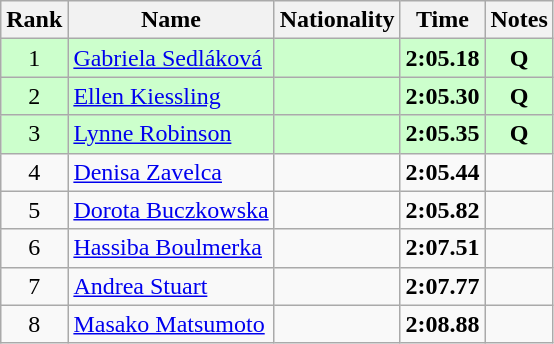<table class="wikitable sortable" style="text-align:center">
<tr>
<th>Rank</th>
<th>Name</th>
<th>Nationality</th>
<th>Time</th>
<th>Notes</th>
</tr>
<tr bgcolor=ccffcc>
<td>1</td>
<td align=left><a href='#'>Gabriela Sedláková</a></td>
<td align=left></td>
<td><strong>2:05.18</strong></td>
<td><strong>Q</strong></td>
</tr>
<tr bgcolor=ccffcc>
<td>2</td>
<td align=left><a href='#'>Ellen Kiessling</a></td>
<td align=left></td>
<td><strong>2:05.30</strong></td>
<td><strong>Q</strong></td>
</tr>
<tr bgcolor=ccffcc>
<td>3</td>
<td align=left><a href='#'>Lynne Robinson</a></td>
<td align=left></td>
<td><strong>2:05.35</strong></td>
<td><strong>Q</strong></td>
</tr>
<tr>
<td>4</td>
<td align=left><a href='#'>Denisa Zavelca</a></td>
<td align=left></td>
<td><strong>2:05.44</strong></td>
<td></td>
</tr>
<tr>
<td>5</td>
<td align=left><a href='#'>Dorota Buczkowska</a></td>
<td align=left></td>
<td><strong>2:05.82</strong></td>
<td></td>
</tr>
<tr>
<td>6</td>
<td align=left><a href='#'>Hassiba Boulmerka</a></td>
<td align=left></td>
<td><strong>2:07.51</strong></td>
<td></td>
</tr>
<tr>
<td>7</td>
<td align=left><a href='#'>Andrea Stuart</a></td>
<td align=left></td>
<td><strong>2:07.77</strong></td>
<td></td>
</tr>
<tr>
<td>8</td>
<td align=left><a href='#'>Masako Matsumoto</a></td>
<td align=left></td>
<td><strong>2:08.88</strong></td>
<td></td>
</tr>
</table>
